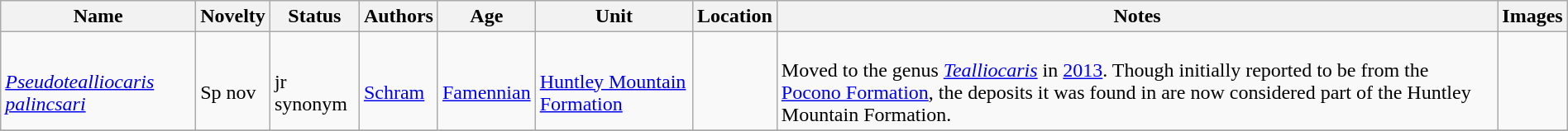<table class="wikitable sortable" align="center" width="100%">
<tr>
<th>Name</th>
<th>Novelty</th>
<th>Status</th>
<th>Authors</th>
<th>Age</th>
<th>Unit</th>
<th>Location</th>
<th>Notes</th>
<th>Images</th>
</tr>
<tr>
<td><br><em><a href='#'>Pseudotealliocaris palincsari</a></em></td>
<td><br>Sp nov</td>
<td><br>jr synonym</td>
<td><br><a href='#'>Schram</a></td>
<td><br><a href='#'>Famennian</a></td>
<td><br><a href='#'>Huntley Mountain Formation</a></td>
<td><br><br></td>
<td><br>Moved to the genus <em><a href='#'>Tealliocaris</a></em> in <a href='#'>2013</a>. Though initially reported to be from the <a href='#'>Pocono Formation</a>, the deposits it was found in are now considered part of the Huntley Mountain Formation.</td>
<td></td>
</tr>
<tr>
</tr>
</table>
